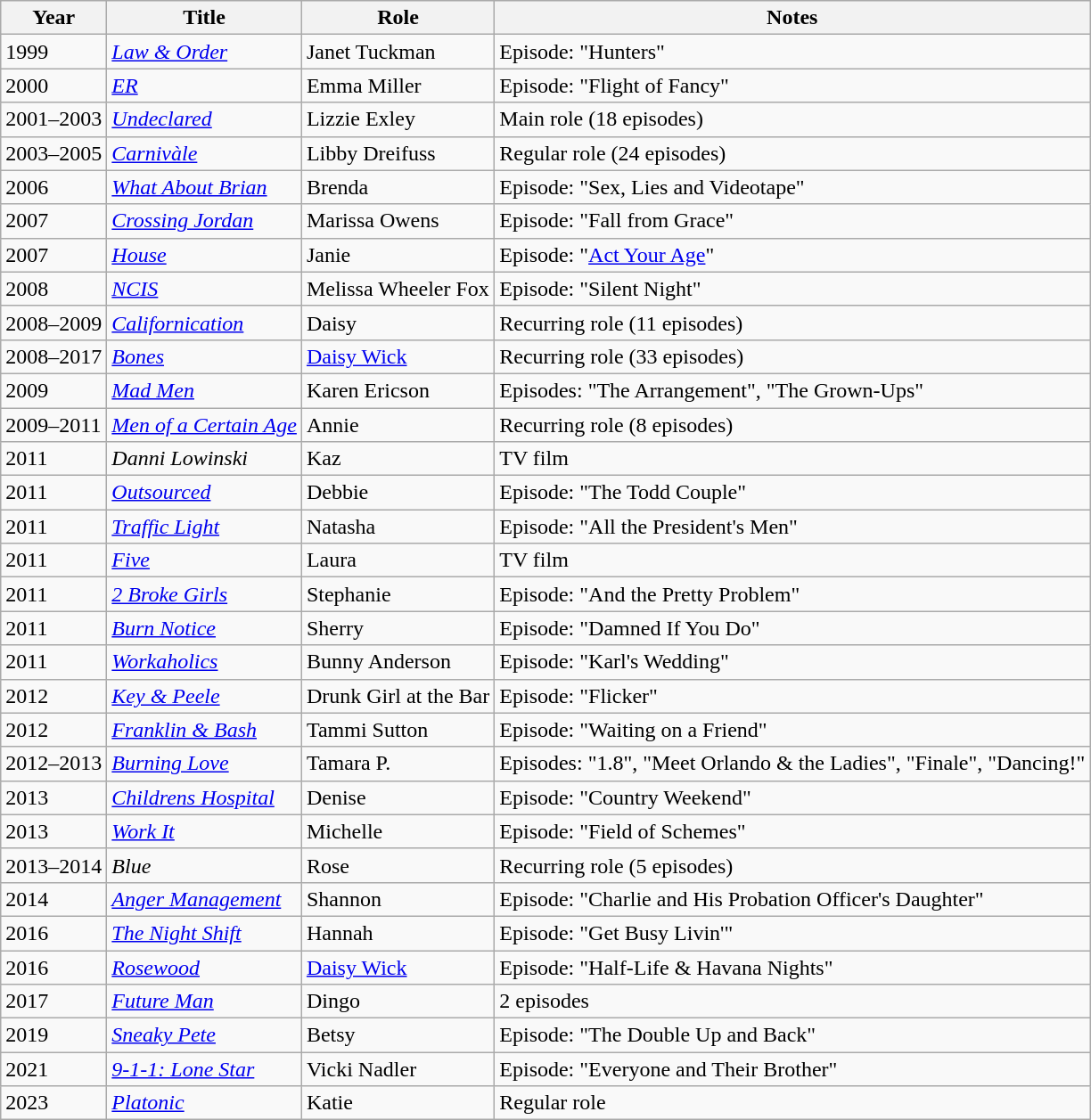<table class="wikitable sortable">
<tr>
<th>Year</th>
<th>Title</th>
<th>Role</th>
<th class="unsortable">Notes</th>
</tr>
<tr>
<td>1999</td>
<td><em><a href='#'>Law & Order</a></em></td>
<td>Janet Tuckman</td>
<td>Episode: "Hunters"</td>
</tr>
<tr>
<td>2000</td>
<td><em><a href='#'>ER</a></em></td>
<td>Emma Miller</td>
<td>Episode: "Flight of Fancy"</td>
</tr>
<tr>
<td>2001–2003</td>
<td><em><a href='#'>Undeclared</a></em></td>
<td>Lizzie Exley</td>
<td>Main role (18 episodes)</td>
</tr>
<tr>
<td>2003–2005</td>
<td><em><a href='#'>Carnivàle</a></em></td>
<td>Libby Dreifuss</td>
<td>Regular role (24 episodes)</td>
</tr>
<tr>
<td>2006</td>
<td><em><a href='#'>What About Brian</a></em></td>
<td>Brenda</td>
<td>Episode: "Sex, Lies and Videotape"</td>
</tr>
<tr>
<td>2007</td>
<td><em><a href='#'>Crossing Jordan</a></em></td>
<td>Marissa Owens</td>
<td>Episode: "Fall from Grace"</td>
</tr>
<tr>
<td>2007</td>
<td><em><a href='#'>House</a></em></td>
<td>Janie</td>
<td>Episode: "<a href='#'>Act Your Age</a>"</td>
</tr>
<tr>
<td>2008</td>
<td><em><a href='#'>NCIS</a></em></td>
<td>Melissa Wheeler Fox</td>
<td>Episode: "Silent Night"</td>
</tr>
<tr>
<td>2008–2009</td>
<td><em><a href='#'>Californication</a></em></td>
<td>Daisy</td>
<td>Recurring role (11 episodes)</td>
</tr>
<tr>
<td>2008–2017</td>
<td><em><a href='#'>Bones</a></em></td>
<td><a href='#'>Daisy Wick</a></td>
<td>Recurring role (33 episodes)</td>
</tr>
<tr>
<td>2009</td>
<td><em><a href='#'>Mad Men</a></em></td>
<td>Karen Ericson</td>
<td>Episodes: "The Arrangement", "The Grown-Ups"</td>
</tr>
<tr>
<td>2009–2011</td>
<td><em><a href='#'>Men of a Certain Age</a></em></td>
<td>Annie</td>
<td>Recurring role (8 episodes)</td>
</tr>
<tr>
<td>2011</td>
<td><em>Danni Lowinski</em></td>
<td>Kaz</td>
<td>TV film</td>
</tr>
<tr>
<td>2011</td>
<td><em><a href='#'>Outsourced</a></em></td>
<td>Debbie</td>
<td>Episode: "The Todd Couple"</td>
</tr>
<tr>
<td>2011</td>
<td><em><a href='#'>Traffic Light</a></em></td>
<td>Natasha</td>
<td>Episode: "All the President's Men"</td>
</tr>
<tr>
<td>2011</td>
<td><em><a href='#'>Five</a></em></td>
<td>Laura</td>
<td>TV film</td>
</tr>
<tr>
<td>2011</td>
<td><em><a href='#'>2 Broke Girls</a></em></td>
<td>Stephanie</td>
<td>Episode: "And the Pretty Problem"</td>
</tr>
<tr>
<td>2011</td>
<td><em><a href='#'>Burn Notice</a></em></td>
<td>Sherry</td>
<td>Episode: "Damned If You Do"</td>
</tr>
<tr>
<td>2011</td>
<td><em><a href='#'>Workaholics</a></em></td>
<td>Bunny Anderson</td>
<td>Episode: "Karl's Wedding"</td>
</tr>
<tr>
<td>2012</td>
<td><em><a href='#'>Key & Peele</a></em></td>
<td>Drunk Girl at the Bar</td>
<td>Episode: "Flicker"</td>
</tr>
<tr>
<td>2012</td>
<td><em><a href='#'>Franklin & Bash</a></em></td>
<td>Tammi Sutton</td>
<td>Episode: "Waiting on a Friend"</td>
</tr>
<tr>
<td>2012–2013</td>
<td><em><a href='#'>Burning Love</a></em></td>
<td>Tamara P.</td>
<td>Episodes: "1.8", "Meet Orlando & the Ladies", "Finale", "Dancing!"</td>
</tr>
<tr>
<td>2013</td>
<td><em><a href='#'>Childrens Hospital</a></em></td>
<td>Denise</td>
<td>Episode: "Country Weekend"</td>
</tr>
<tr>
<td>2013</td>
<td><em><a href='#'>Work It</a></em></td>
<td>Michelle</td>
<td>Episode: "Field of Schemes"</td>
</tr>
<tr>
<td>2013–2014</td>
<td><em>Blue</em></td>
<td>Rose</td>
<td>Recurring role (5 episodes)</td>
</tr>
<tr>
<td>2014</td>
<td><em><a href='#'>Anger Management</a></em></td>
<td>Shannon</td>
<td>Episode: "Charlie and His Probation Officer's Daughter"</td>
</tr>
<tr>
<td>2016</td>
<td><em><a href='#'>The Night Shift</a></em></td>
<td>Hannah</td>
<td>Episode: "Get Busy Livin'"</td>
</tr>
<tr>
<td>2016</td>
<td><em><a href='#'>Rosewood</a></em></td>
<td><a href='#'>Daisy Wick</a></td>
<td>Episode: "Half-Life & Havana Nights"</td>
</tr>
<tr>
<td>2017</td>
<td><em><a href='#'>Future Man</a></em></td>
<td>Dingo</td>
<td>2 episodes</td>
</tr>
<tr>
<td>2019</td>
<td><em><a href='#'>Sneaky Pete</a></em></td>
<td>Betsy</td>
<td>Episode: "The Double Up and Back"</td>
</tr>
<tr>
<td>2021</td>
<td><em><a href='#'>9-1-1: Lone Star</a></em></td>
<td>Vicki Nadler</td>
<td>Episode: "Everyone and Their Brother"</td>
</tr>
<tr>
<td>2023</td>
<td><em><a href='#'>Platonic</a></em></td>
<td>Katie</td>
<td>Regular role</td>
</tr>
</table>
